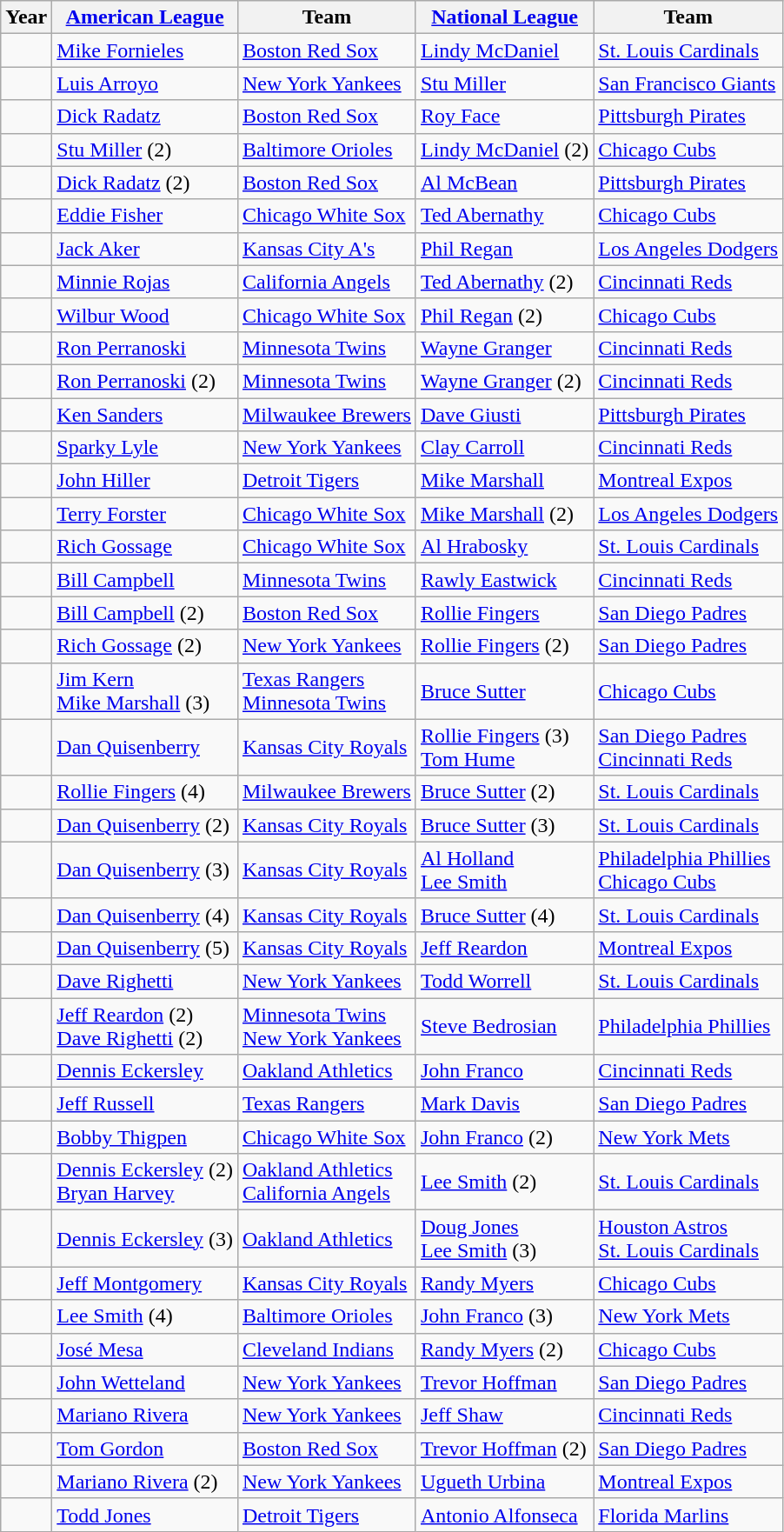<table class="wikitable sortable">
<tr>
<th>Year</th>
<th><a href='#'>American League</a></th>
<th>Team</th>
<th><a href='#'>National League</a></th>
<th>Team</th>
</tr>
<tr>
<td></td>
<td><a href='#'>Mike Fornieles</a></td>
<td><a href='#'>Boston Red Sox</a></td>
<td><a href='#'>Lindy McDaniel</a></td>
<td><a href='#'>St. Louis Cardinals</a></td>
</tr>
<tr>
<td></td>
<td><a href='#'>Luis Arroyo</a></td>
<td><a href='#'>New York Yankees</a></td>
<td><a href='#'>Stu Miller</a></td>
<td><a href='#'>San Francisco Giants</a></td>
</tr>
<tr>
<td></td>
<td><a href='#'>Dick Radatz</a></td>
<td><a href='#'>Boston Red Sox</a></td>
<td><a href='#'>Roy Face</a></td>
<td><a href='#'>Pittsburgh Pirates</a></td>
</tr>
<tr>
<td></td>
<td><a href='#'>Stu Miller</a> (2)</td>
<td><a href='#'>Baltimore Orioles</a></td>
<td><a href='#'>Lindy McDaniel</a> (2)</td>
<td><a href='#'>Chicago Cubs</a></td>
</tr>
<tr>
<td></td>
<td><a href='#'>Dick Radatz</a> (2)</td>
<td><a href='#'>Boston Red Sox</a></td>
<td><a href='#'>Al McBean</a></td>
<td><a href='#'>Pittsburgh Pirates</a></td>
</tr>
<tr>
<td></td>
<td><a href='#'>Eddie Fisher</a></td>
<td><a href='#'>Chicago White Sox</a></td>
<td><a href='#'>Ted Abernathy</a></td>
<td><a href='#'>Chicago Cubs</a></td>
</tr>
<tr>
<td></td>
<td><a href='#'>Jack Aker</a></td>
<td><a href='#'>Kansas City A's</a></td>
<td><a href='#'>Phil Regan</a></td>
<td><a href='#'>Los Angeles Dodgers</a></td>
</tr>
<tr>
<td></td>
<td><a href='#'>Minnie Rojas</a></td>
<td><a href='#'>California Angels</a></td>
<td><a href='#'>Ted Abernathy</a> (2)</td>
<td><a href='#'>Cincinnati Reds</a></td>
</tr>
<tr>
<td></td>
<td><a href='#'>Wilbur Wood</a></td>
<td><a href='#'>Chicago White Sox</a></td>
<td><a href='#'>Phil Regan</a> (2)</td>
<td><a href='#'>Chicago Cubs</a></td>
</tr>
<tr>
<td></td>
<td><a href='#'>Ron Perranoski</a></td>
<td><a href='#'>Minnesota Twins</a></td>
<td><a href='#'>Wayne Granger</a></td>
<td><a href='#'>Cincinnati Reds</a></td>
</tr>
<tr>
<td></td>
<td><a href='#'>Ron Perranoski</a> (2)</td>
<td><a href='#'>Minnesota Twins</a></td>
<td><a href='#'>Wayne Granger</a> (2)</td>
<td><a href='#'>Cincinnati Reds</a></td>
</tr>
<tr>
<td></td>
<td><a href='#'>Ken Sanders</a></td>
<td><a href='#'>Milwaukee Brewers</a></td>
<td><a href='#'>Dave Giusti</a></td>
<td><a href='#'>Pittsburgh Pirates</a></td>
</tr>
<tr>
<td></td>
<td><a href='#'>Sparky Lyle</a></td>
<td><a href='#'>New York Yankees</a></td>
<td><a href='#'>Clay Carroll</a></td>
<td><a href='#'>Cincinnati Reds</a></td>
</tr>
<tr>
<td></td>
<td><a href='#'>John Hiller</a></td>
<td><a href='#'>Detroit Tigers</a></td>
<td><a href='#'>Mike Marshall</a></td>
<td><a href='#'>Montreal Expos</a></td>
</tr>
<tr>
<td></td>
<td><a href='#'>Terry Forster</a></td>
<td><a href='#'>Chicago White Sox</a></td>
<td><a href='#'>Mike Marshall</a> (2)</td>
<td><a href='#'>Los Angeles Dodgers</a></td>
</tr>
<tr>
<td></td>
<td><a href='#'>Rich Gossage</a></td>
<td><a href='#'>Chicago White Sox</a></td>
<td><a href='#'>Al Hrabosky</a></td>
<td><a href='#'>St. Louis Cardinals</a></td>
</tr>
<tr>
<td></td>
<td><a href='#'>Bill Campbell</a></td>
<td><a href='#'>Minnesota Twins</a></td>
<td><a href='#'>Rawly Eastwick</a></td>
<td><a href='#'>Cincinnati Reds</a></td>
</tr>
<tr>
<td></td>
<td><a href='#'>Bill Campbell</a> (2)</td>
<td><a href='#'>Boston Red Sox</a></td>
<td><a href='#'>Rollie Fingers</a></td>
<td><a href='#'>San Diego Padres</a></td>
</tr>
<tr>
<td></td>
<td><a href='#'>Rich Gossage</a> (2)</td>
<td><a href='#'>New York Yankees</a></td>
<td><a href='#'>Rollie Fingers</a> (2)</td>
<td><a href='#'>San Diego Padres</a></td>
</tr>
<tr>
<td></td>
<td><a href='#'>Jim Kern</a><br><a href='#'>Mike Marshall</a> (3)</td>
<td><a href='#'>Texas Rangers</a><br><a href='#'>Minnesota Twins</a></td>
<td><a href='#'>Bruce Sutter</a></td>
<td><a href='#'>Chicago Cubs</a></td>
</tr>
<tr>
<td></td>
<td><a href='#'>Dan Quisenberry</a></td>
<td><a href='#'>Kansas City Royals</a></td>
<td><a href='#'>Rollie Fingers</a> (3)<br><a href='#'>Tom Hume</a></td>
<td><a href='#'>San Diego Padres</a><br><a href='#'>Cincinnati Reds</a></td>
</tr>
<tr>
<td></td>
<td><a href='#'>Rollie Fingers</a> (4)</td>
<td><a href='#'>Milwaukee Brewers</a></td>
<td><a href='#'>Bruce Sutter</a> (2)</td>
<td><a href='#'>St. Louis Cardinals</a></td>
</tr>
<tr>
<td></td>
<td><a href='#'>Dan Quisenberry</a> (2)</td>
<td><a href='#'>Kansas City Royals</a></td>
<td><a href='#'>Bruce Sutter</a> (3)</td>
<td><a href='#'>St. Louis Cardinals</a></td>
</tr>
<tr>
<td></td>
<td><a href='#'>Dan Quisenberry</a> (3)</td>
<td><a href='#'>Kansas City Royals</a></td>
<td><a href='#'>Al Holland</a><br><a href='#'>Lee Smith</a></td>
<td><a href='#'>Philadelphia Phillies</a><br><a href='#'>Chicago Cubs</a></td>
</tr>
<tr>
<td></td>
<td><a href='#'>Dan Quisenberry</a> (4)</td>
<td><a href='#'>Kansas City Royals</a></td>
<td><a href='#'>Bruce Sutter</a> (4)</td>
<td><a href='#'>St. Louis Cardinals</a></td>
</tr>
<tr>
<td></td>
<td><a href='#'>Dan Quisenberry</a> (5)</td>
<td><a href='#'>Kansas City Royals</a></td>
<td><a href='#'>Jeff Reardon</a></td>
<td><a href='#'>Montreal Expos</a></td>
</tr>
<tr>
<td></td>
<td><a href='#'>Dave Righetti</a></td>
<td><a href='#'>New York Yankees</a></td>
<td><a href='#'>Todd Worrell</a></td>
<td><a href='#'>St. Louis Cardinals</a></td>
</tr>
<tr>
<td></td>
<td><a href='#'>Jeff Reardon</a> (2)<br><a href='#'>Dave Righetti</a> (2)</td>
<td><a href='#'>Minnesota Twins</a><br><a href='#'>New York Yankees</a></td>
<td><a href='#'>Steve Bedrosian</a></td>
<td><a href='#'>Philadelphia Phillies</a></td>
</tr>
<tr>
<td></td>
<td><a href='#'>Dennis Eckersley</a></td>
<td><a href='#'>Oakland Athletics</a></td>
<td><a href='#'>John Franco</a></td>
<td><a href='#'>Cincinnati Reds</a></td>
</tr>
<tr>
<td></td>
<td><a href='#'>Jeff Russell</a></td>
<td><a href='#'>Texas Rangers</a></td>
<td><a href='#'>Mark Davis</a></td>
<td><a href='#'>San Diego Padres</a></td>
</tr>
<tr>
<td></td>
<td><a href='#'>Bobby Thigpen</a></td>
<td><a href='#'>Chicago White Sox</a></td>
<td><a href='#'>John Franco</a> (2)</td>
<td><a href='#'>New York Mets</a></td>
</tr>
<tr>
<td></td>
<td><a href='#'>Dennis Eckersley</a> (2)<br><a href='#'>Bryan Harvey</a></td>
<td><a href='#'>Oakland Athletics</a><br><a href='#'>California Angels</a></td>
<td><a href='#'>Lee Smith</a> (2)</td>
<td><a href='#'>St. Louis Cardinals</a></td>
</tr>
<tr>
<td></td>
<td><a href='#'>Dennis Eckersley</a> (3)</td>
<td><a href='#'>Oakland Athletics</a></td>
<td><a href='#'>Doug Jones</a><br><a href='#'>Lee Smith</a> (3)</td>
<td><a href='#'>Houston Astros</a><br><a href='#'>St. Louis Cardinals</a></td>
</tr>
<tr>
<td></td>
<td><a href='#'>Jeff Montgomery</a></td>
<td><a href='#'>Kansas City Royals</a></td>
<td><a href='#'>Randy Myers</a></td>
<td><a href='#'>Chicago Cubs</a></td>
</tr>
<tr>
<td></td>
<td><a href='#'>Lee Smith</a> (4)</td>
<td><a href='#'>Baltimore Orioles</a></td>
<td><a href='#'>John Franco</a> (3)</td>
<td><a href='#'>New York Mets</a></td>
</tr>
<tr>
<td></td>
<td><a href='#'>José Mesa</a></td>
<td><a href='#'>Cleveland Indians</a></td>
<td><a href='#'>Randy Myers</a> (2)</td>
<td><a href='#'>Chicago Cubs</a></td>
</tr>
<tr>
<td></td>
<td><a href='#'>John Wetteland</a></td>
<td><a href='#'>New York Yankees</a></td>
<td><a href='#'>Trevor Hoffman</a></td>
<td><a href='#'>San Diego Padres</a></td>
</tr>
<tr>
<td></td>
<td><a href='#'>Mariano Rivera</a></td>
<td><a href='#'>New York Yankees</a></td>
<td><a href='#'>Jeff Shaw</a></td>
<td><a href='#'>Cincinnati Reds</a></td>
</tr>
<tr>
<td></td>
<td><a href='#'>Tom Gordon</a></td>
<td><a href='#'>Boston Red Sox</a></td>
<td><a href='#'>Trevor Hoffman</a> (2)</td>
<td><a href='#'>San Diego Padres</a></td>
</tr>
<tr>
<td></td>
<td><a href='#'>Mariano Rivera</a> (2)</td>
<td><a href='#'>New York Yankees</a></td>
<td><a href='#'>Ugueth Urbina</a></td>
<td><a href='#'>Montreal Expos</a></td>
</tr>
<tr>
<td></td>
<td><a href='#'>Todd Jones</a></td>
<td><a href='#'>Detroit Tigers</a></td>
<td><a href='#'>Antonio Alfonseca</a></td>
<td><a href='#'>Florida Marlins</a></td>
</tr>
</table>
